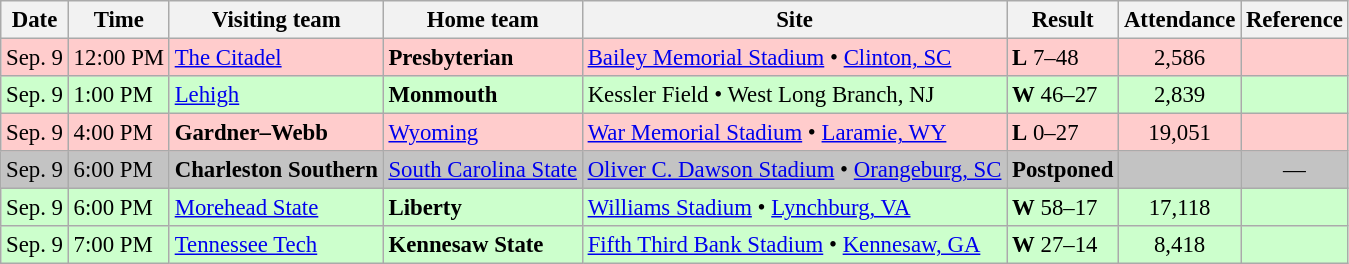<table class="wikitable" style="font-size:95%;">
<tr>
<th>Date</th>
<th>Time</th>
<th>Visiting team</th>
<th>Home team</th>
<th>Site</th>
<th>Result</th>
<th>Attendance</th>
<th class="unsortable">Reference</th>
</tr>
<tr bgcolor=ffcccc>
<td>Sep. 9</td>
<td>12:00 PM</td>
<td><a href='#'>The Citadel</a></td>
<td><strong>Presbyterian</strong></td>
<td><a href='#'>Bailey Memorial Stadium</a> • <a href='#'>Clinton, SC</a></td>
<td><strong>L</strong> 7–48</td>
<td style="text-align:center;">2,586</td>
<td style="text-align:center;"></td>
</tr>
<tr bgcolor=ccffcc>
<td>Sep. 9</td>
<td>1:00 PM</td>
<td><a href='#'>Lehigh</a></td>
<td><strong>Monmouth</strong></td>
<td>Kessler Field • West Long Branch, NJ</td>
<td><strong>W</strong> 46–27</td>
<td style="text-align:center;">2,839</td>
<td style="text-align:center;"></td>
</tr>
<tr bgcolor=ffcccc>
<td>Sep. 9</td>
<td>4:00 PM</td>
<td><strong>Gardner–Webb</strong></td>
<td><a href='#'>Wyoming</a></td>
<td><a href='#'>War Memorial Stadium</a> • <a href='#'>Laramie, WY</a></td>
<td><strong>L</strong> 0–27</td>
<td style="text-align:center;">19,051</td>
<td style="text-align:center;"></td>
</tr>
<tr bgcolor=c3c3c3>
<td>Sep. 9</td>
<td>6:00 PM</td>
<td><strong>Charleston Southern</strong></td>
<td><a href='#'>South Carolina State</a></td>
<td><a href='#'>Oliver C. Dawson Stadium</a> • <a href='#'>Orangeburg, SC</a></td>
<td><strong>Postponed</strong> </td>
<td></td>
<td style="text-align:center;">— </td>
</tr>
<tr bgcolor=ccffcc>
<td>Sep. 9</td>
<td>6:00 PM</td>
<td><a href='#'>Morehead State</a></td>
<td><strong>Liberty</strong></td>
<td><a href='#'>Williams Stadium</a> • <a href='#'>Lynchburg, VA</a></td>
<td><strong>W</strong> 58–17</td>
<td style="text-align:center;">17,118</td>
<td style="text-align:center;"></td>
</tr>
<tr bgcolor=ccffcc>
<td>Sep. 9</td>
<td>7:00 PM</td>
<td><a href='#'>Tennessee Tech</a></td>
<td><strong>Kennesaw State</strong></td>
<td><a href='#'>Fifth Third Bank Stadium</a> • <a href='#'>Kennesaw, GA</a></td>
<td><strong>W</strong> 27–14</td>
<td style="text-align:center;">8,418</td>
<td style="text-align:center;"></td>
</tr>
</table>
